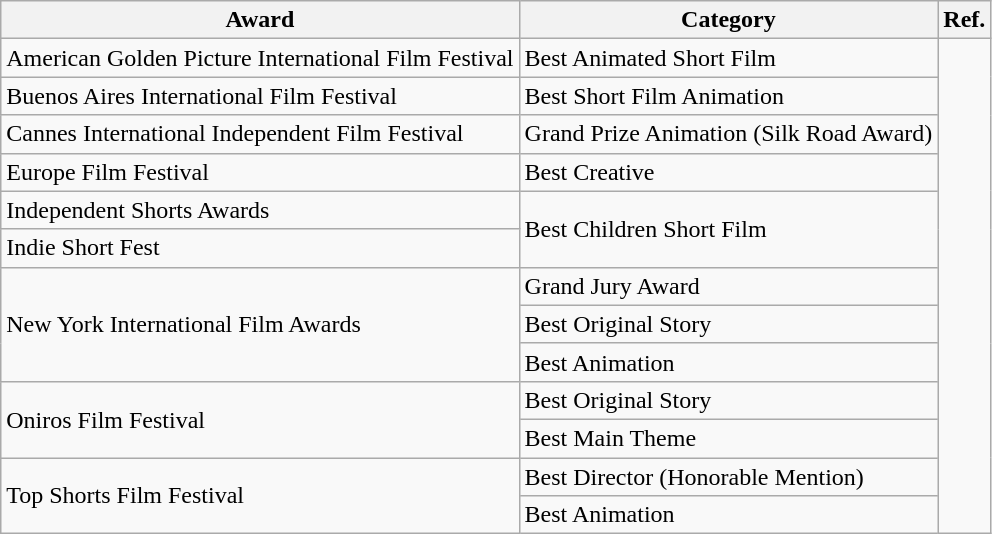<table class="wikitable">
<tr>
<th>Award</th>
<th>Category</th>
<th>Ref.</th>
</tr>
<tr>
<td>American Golden Picture International Film Festival</td>
<td>Best Animated Short Film</td>
<td rowspan="13"></td>
</tr>
<tr>
<td>Buenos Aires International Film Festival</td>
<td>Best Short Film Animation</td>
</tr>
<tr>
<td>Cannes International Independent Film Festival</td>
<td>Grand Prize Animation (Silk Road Award)</td>
</tr>
<tr>
<td>Europe Film Festival</td>
<td>Best Creative</td>
</tr>
<tr>
<td>Independent Shorts Awards</td>
<td rowspan="2">Best Children Short Film</td>
</tr>
<tr>
<td>Indie Short Fest</td>
</tr>
<tr>
<td rowspan="3">New York International Film Awards</td>
<td>Grand Jury Award</td>
</tr>
<tr>
<td>Best Original Story</td>
</tr>
<tr>
<td>Best Animation</td>
</tr>
<tr>
<td rowspan="2">Oniros Film Festival</td>
<td>Best Original Story</td>
</tr>
<tr>
<td>Best Main Theme</td>
</tr>
<tr>
<td rowspan="2">Top Shorts Film Festival</td>
<td>Best Director (Honorable Mention)</td>
</tr>
<tr>
<td>Best Animation</td>
</tr>
</table>
